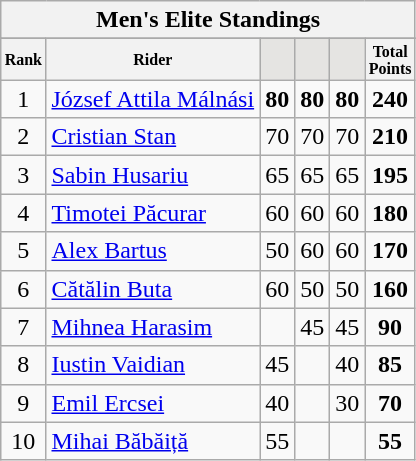<table class="wikitable sortable">
<tr>
<th colspan=27 align="center">Men's Elite Standings</th>
</tr>
<tr>
</tr>
<tr style="font-size:8pt;font-weight:bold">
<th align="center">Rank</th>
<th align="center">Rider</th>
<th class=unsortable style="background:#E5E4E2;"><small></small></th>
<th class=unsortable style="background:#E5E4E2;"><small></small></th>
<th class=unsortable style="background:#E5E4E2;"><small></small></th>
<th align="center">Total<br>Points</th>
</tr>
<tr>
<td align=center>1</td>
<td> <a href='#'>József Attila Málnási</a></td>
<td align=center><strong>80</strong></td>
<td align=center><strong>80</strong></td>
<td align=center><strong>80</strong></td>
<td align=center><strong>240</strong></td>
</tr>
<tr>
<td align=center>2</td>
<td> <a href='#'>Cristian Stan</a></td>
<td align=center>70</td>
<td align=center>70</td>
<td align=center>70</td>
<td align=center><strong>210</strong></td>
</tr>
<tr>
<td align=center>3</td>
<td> <a href='#'>Sabin Husariu</a></td>
<td align=center>65</td>
<td align=center>65</td>
<td align=center>65</td>
<td align=center><strong>195</strong></td>
</tr>
<tr>
<td align=center>4</td>
<td> <a href='#'>Timotei Păcurar</a></td>
<td align=center>60</td>
<td align=center>60</td>
<td align=center>60</td>
<td align=center><strong>180</strong></td>
</tr>
<tr>
<td align=center>5</td>
<td> <a href='#'>Alex Bartus</a></td>
<td align=center>50</td>
<td align=center>60</td>
<td align=center>60</td>
<td align=center><strong>170</strong></td>
</tr>
<tr>
<td align=center>6</td>
<td> <a href='#'>Cătălin Buta</a></td>
<td align=center>60</td>
<td align=center>50</td>
<td align=center>50</td>
<td align=center><strong>160</strong></td>
</tr>
<tr>
<td align=center>7</td>
<td> <a href='#'>Mihnea Harasim</a></td>
<td align=center></td>
<td align=center>45</td>
<td align=center>45</td>
<td align=center><strong>90</strong></td>
</tr>
<tr>
<td align=center>8</td>
<td> <a href='#'>Iustin Vaidian</a></td>
<td align=center>45</td>
<td align=center></td>
<td align=center>40</td>
<td align=center><strong>85</strong></td>
</tr>
<tr>
<td align=center>9</td>
<td> <a href='#'>Emil Ercsei</a></td>
<td align=center>40</td>
<td align=center></td>
<td align=center>30</td>
<td align=center><strong>70</strong></td>
</tr>
<tr>
<td align=center>10</td>
<td> <a href='#'>Mihai Băbăiță</a></td>
<td align=center>55</td>
<td align=center></td>
<td align=center></td>
<td align=center><strong>55</strong></td>
</tr>
</table>
